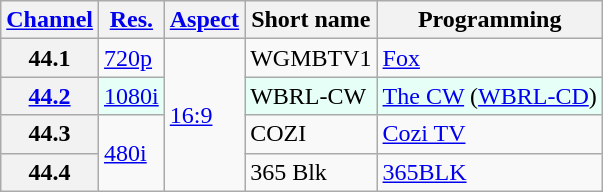<table class="wikitable">
<tr>
<th scope = "col"><a href='#'>Channel</a></th>
<th scope = "col"><a href='#'>Res.</a></th>
<th scope = "col"><a href='#'>Aspect</a></th>
<th scope = "col">Short name</th>
<th scope = "col">Programming</th>
</tr>
<tr>
<th scope = "row">44.1</th>
<td><a href='#'>720p</a></td>
<td rowspan=4><a href='#'>16:9</a></td>
<td>WGMBTV1</td>
<td><a href='#'>Fox</a></td>
</tr>
<tr style="background-color: #E6FFF7;">
<th scope = "row"><a href='#'>44.2</a></th>
<td><a href='#'>1080i</a></td>
<td>WBRL-CW</td>
<td><a href='#'>The CW</a> (<a href='#'>WBRL-CD</a>)</td>
</tr>
<tr>
<th scope = "row">44.3</th>
<td rowspan=2><a href='#'>480i</a></td>
<td>COZI</td>
<td><a href='#'>Cozi TV</a></td>
</tr>
<tr>
<th scope = "row">44.4</th>
<td>365 Blk</td>
<td><a href='#'>365BLK</a></td>
</tr>
</table>
